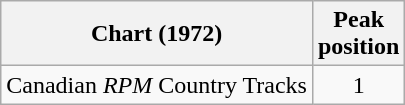<table class="wikitable">
<tr>
<th align="left">Chart (1972)</th>
<th align="center">Peak<br>position</th>
</tr>
<tr>
<td align="left">Canadian <em>RPM</em> Country Tracks</td>
<td align="center">1</td>
</tr>
</table>
